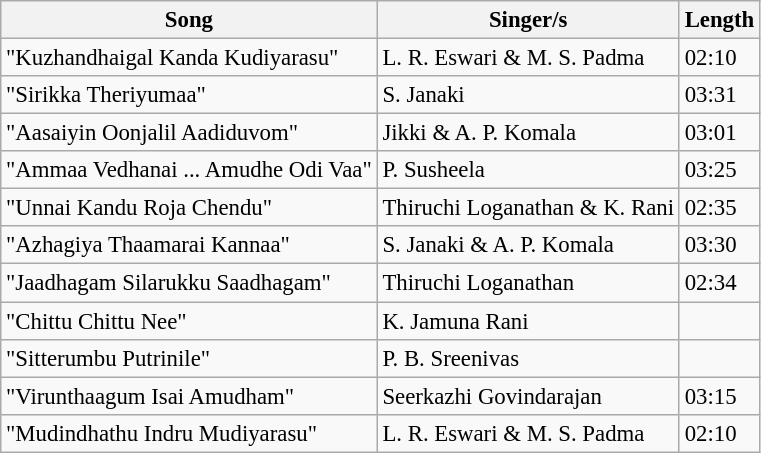<table class="wikitable" style="font-size:95%;">
<tr>
<th>Song</th>
<th>Singer/s</th>
<th>Length</th>
</tr>
<tr>
<td>"Kuzhandhaigal Kanda Kudiyarasu"</td>
<td>L. R. Eswari & M. S. Padma</td>
<td>02:10</td>
</tr>
<tr>
<td>"Sirikka Theriyumaa"</td>
<td>S. Janaki</td>
<td>03:31</td>
</tr>
<tr>
<td>"Aasaiyin Oonjalil Aadiduvom"</td>
<td>Jikki & A. P. Komala</td>
<td>03:01</td>
</tr>
<tr>
<td>"Ammaa Vedhanai ... Amudhe Odi Vaa"</td>
<td>P. Susheela</td>
<td>03:25</td>
</tr>
<tr>
<td>"Unnai Kandu Roja Chendu"</td>
<td>Thiruchi Loganathan & K. Rani</td>
<td>02:35</td>
</tr>
<tr>
<td>"Azhagiya Thaamarai Kannaa"</td>
<td>S. Janaki & A. P. Komala</td>
<td>03:30</td>
</tr>
<tr>
<td>"Jaadhagam Silarukku Saadhagam"</td>
<td>Thiruchi Loganathan</td>
<td>02:34</td>
</tr>
<tr>
<td>"Chittu Chittu Nee"</td>
<td>K. Jamuna Rani</td>
<td></td>
</tr>
<tr>
<td>"Sitterumbu Putrinile"</td>
<td>P. B. Sreenivas</td>
<td></td>
</tr>
<tr>
<td>"Virunthaagum Isai Amudham"</td>
<td>Seerkazhi Govindarajan</td>
<td>03:15</td>
</tr>
<tr>
<td>"Mudindhathu Indru Mudiyarasu"</td>
<td>L. R. Eswari & M. S. Padma</td>
<td>02:10</td>
</tr>
</table>
